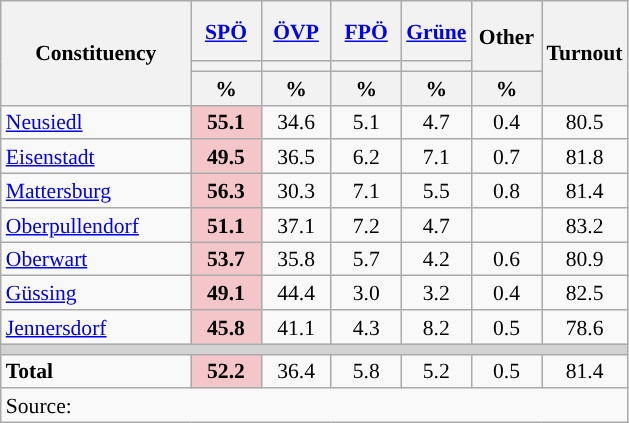<table class="wikitable" style="text-align:center;font-size:90%;line-height:16px">
<tr style="height:40px;">
<th style="width:120px;" rowspan="3">Constituency</th>
<th style="width:40px;" colspan="1"><a href='#'>SPÖ</a></th>
<th style="width:40px;" colspan="1"><a href='#'>ÖVP</a></th>
<th style="width:40px;" colspan="1"><a href='#'>FPÖ</a></th>
<th style="width:40px;" colspan="1"><a href='#'>Grüne</a></th>
<th class="unsortable" style="width:40px;" rowspan="2">Other</th>
<th class="unsortable" style="width:40px;" rowspan="3">Turnout</th>
</tr>
<tr>
<th colspan="1" style="background:"></th>
<th colspan="1" style="background:"></th>
<th colspan="1" style="background:"></th>
<th colspan="1" style="background:"></th>
</tr>
<tr>
<th class=unsortable>%</th>
<th class=unsortable>%</th>
<th class=unsortable>%</th>
<th class=unsortable>%</th>
<th class=unsortable>%</th>
</tr>
<tr>
<td align=left><a href='#'>Neusiedl</a></td>
<td bgcolor=#F4C6C9><strong>55.1</strong></td>
<td>34.6</td>
<td>5.1</td>
<td>4.7</td>
<td>0.4</td>
<td>80.5</td>
</tr>
<tr>
<td align=left><a href='#'>Eisenstadt</a></td>
<td bgcolor=#F4C6C9><strong>49.5</strong></td>
<td>36.5</td>
<td>6.2</td>
<td>7.1</td>
<td>0.7</td>
<td>81.8</td>
</tr>
<tr>
<td align=left><a href='#'>Mattersburg</a></td>
<td bgcolor=#F4C6C9><strong>56.3</strong></td>
<td>30.3</td>
<td>7.1</td>
<td>5.5</td>
<td>0.8</td>
<td>81.4</td>
</tr>
<tr>
<td align=left><a href='#'>Oberpullendorf</a></td>
<td bgcolor=#F4C6C9><strong>51.1</strong></td>
<td>37.1</td>
<td>7.2</td>
<td>4.7</td>
<td></td>
<td>83.2</td>
</tr>
<tr>
<td align=left><a href='#'>Oberwart</a></td>
<td bgcolor=#F4C6C9><strong>53.7</strong></td>
<td>35.8</td>
<td>5.7</td>
<td>4.2</td>
<td>0.6</td>
<td>80.9</td>
</tr>
<tr>
<td align=left><a href='#'>Güssing</a></td>
<td bgcolor=#F4C6C9><strong>49.1</strong></td>
<td>44.4</td>
<td>3.0</td>
<td>3.2</td>
<td>0.4</td>
<td>82.5</td>
</tr>
<tr>
<td align=left><a href='#'>Jennersdorf</a></td>
<td bgcolor=#F4C6C9><strong>45.8</strong></td>
<td>41.1</td>
<td>4.3</td>
<td>8.2</td>
<td>0.5</td>
<td>78.6</td>
</tr>
<tr>
<td colspan=7 bgcolor=lightgrey></td>
</tr>
<tr>
<td align=left><strong>Total</strong></td>
<td bgcolor=#F4C6C9><strong>52.2</strong></td>
<td>36.4</td>
<td>5.8</td>
<td>5.2</td>
<td>0.5</td>
<td>81.4</td>
</tr>
<tr class=sortbottom>
<td colspan=7 align=left>Source: </td>
</tr>
</table>
